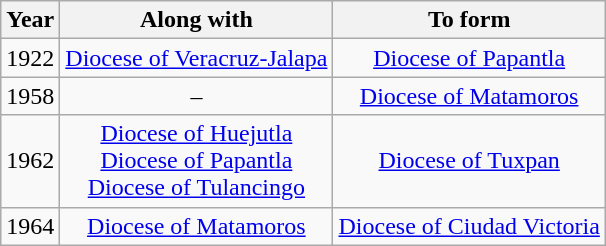<table class="wikitable" style="text-align:center">
<tr>
<th>Year</th>
<th>Along with</th>
<th>To form</th>
</tr>
<tr>
<td>1922</td>
<td><a href='#'>Diocese of Veracruz-Jalapa</a></td>
<td><a href='#'>Diocese of Papantla</a></td>
</tr>
<tr>
<td>1958</td>
<td>–</td>
<td><a href='#'>Diocese of Matamoros</a></td>
</tr>
<tr>
<td>1962</td>
<td><a href='#'>Diocese of Huejutla</a><br><a href='#'>Diocese of Papantla</a><br><a href='#'>Diocese of Tulancingo</a></td>
<td><a href='#'>Diocese of Tuxpan</a></td>
</tr>
<tr>
<td>1964</td>
<td><a href='#'>Diocese of Matamoros</a></td>
<td><a href='#'>Diocese of Ciudad Victoria</a></td>
</tr>
</table>
